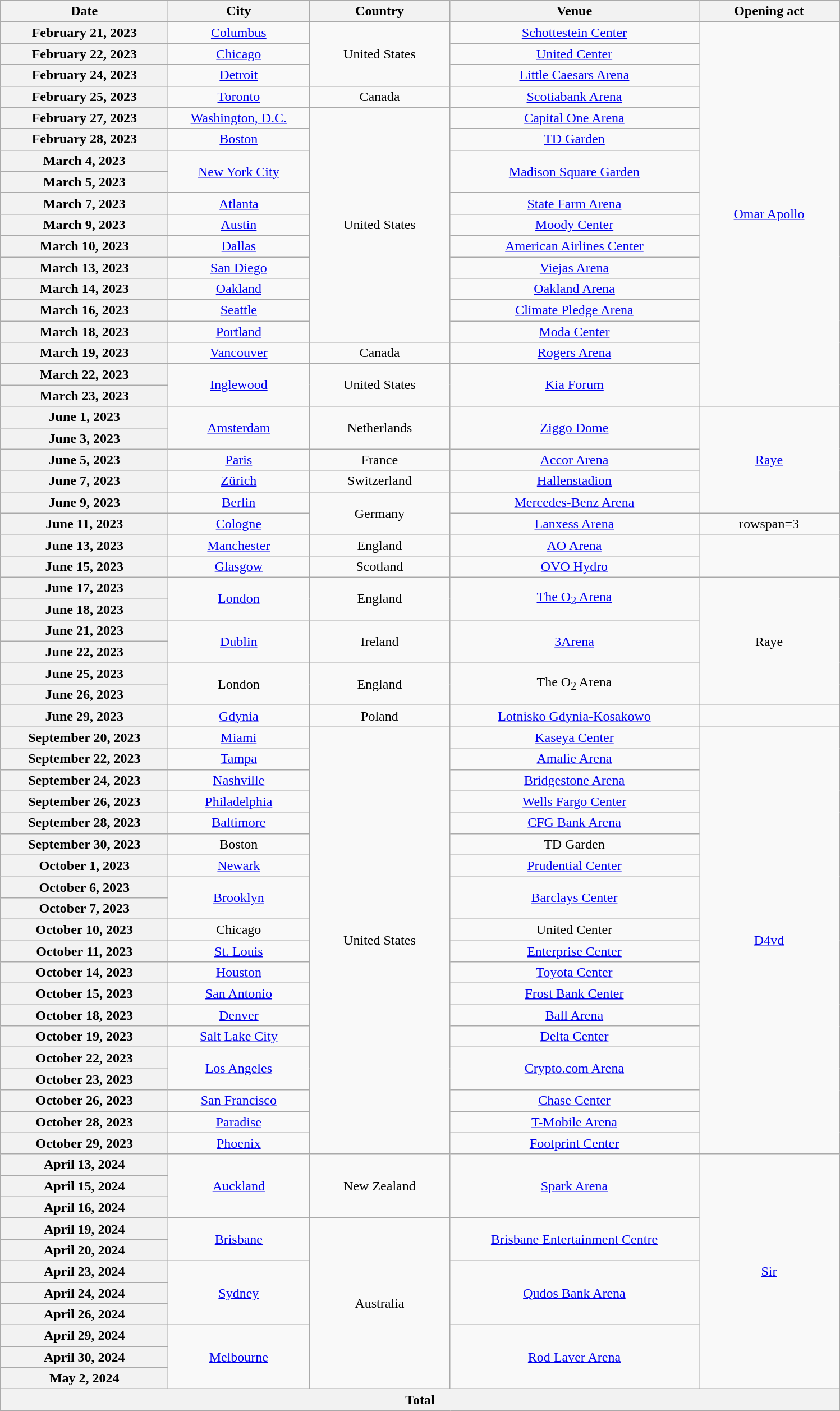<table class="wikitable plainrowheaders" style="text-align:center;">
<tr>
<th scope="col" style="width:12em;">Date</th>
<th scope="col" style="width:10em;">City</th>
<th scope="col" style="width:10em;">Country</th>
<th scope="col" style="width:18em;">Venue</th>
<th scope="col" style="width:10em;">Opening act</th>
</tr>
<tr>
<th scope="row">February 21, 2023</th>
<td><a href='#'>Columbus</a></td>
<td rowspan="3">United States</td>
<td><a href='#'>Schottestein Center</a></td>
<td rowspan="18"><a href='#'>Omar Apollo</a></td>
</tr>
<tr>
<th scope="row">February 22, 2023</th>
<td><a href='#'>Chicago</a></td>
<td><a href='#'>United Center</a></td>
</tr>
<tr>
<th scope="row">February 24, 2023</th>
<td><a href='#'>Detroit</a></td>
<td><a href='#'>Little Caesars Arena</a></td>
</tr>
<tr>
<th scope="row">February 25, 2023</th>
<td><a href='#'>Toronto</a></td>
<td>Canada</td>
<td><a href='#'>Scotiabank Arena</a></td>
</tr>
<tr>
<th scope="row">February 27, 2023</th>
<td><a href='#'>Washington, D.C.</a></td>
<td rowspan="11">United States</td>
<td><a href='#'>Capital One Arena</a></td>
</tr>
<tr>
<th scope="row">February 28, 2023</th>
<td><a href='#'>Boston</a></td>
<td><a href='#'>TD Garden</a></td>
</tr>
<tr>
<th scope="row">March 4, 2023</th>
<td rowspan="2"><a href='#'>New York City</a></td>
<td rowspan="2"><a href='#'>Madison Square Garden</a></td>
</tr>
<tr>
<th scope="row">March 5, 2023</th>
</tr>
<tr>
<th scope="row">March 7, 2023</th>
<td><a href='#'>Atlanta</a></td>
<td><a href='#'>State Farm Arena</a></td>
</tr>
<tr>
<th scope="row">March 9, 2023</th>
<td><a href='#'>Austin</a></td>
<td><a href='#'>Moody Center</a></td>
</tr>
<tr>
<th scope="row">March 10, 2023</th>
<td><a href='#'>Dallas</a></td>
<td><a href='#'>American Airlines Center</a></td>
</tr>
<tr>
<th scope="row">March 13, 2023</th>
<td><a href='#'>San Diego</a></td>
<td><a href='#'>Viejas Arena</a></td>
</tr>
<tr>
<th scope="row">March 14, 2023</th>
<td><a href='#'>Oakland</a></td>
<td><a href='#'>Oakland Arena</a></td>
</tr>
<tr>
<th scope="row">March 16, 2023</th>
<td><a href='#'>Seattle</a></td>
<td><a href='#'>Climate Pledge Arena</a></td>
</tr>
<tr>
<th scope="row">March 18, 2023</th>
<td><a href='#'>Portland</a></td>
<td><a href='#'>Moda Center</a></td>
</tr>
<tr>
<th scope="row">March 19, 2023</th>
<td><a href='#'>Vancouver</a></td>
<td>Canada</td>
<td><a href='#'>Rogers Arena</a></td>
</tr>
<tr>
<th scope="row">March 22, 2023</th>
<td rowspan="2"><a href='#'>Inglewood</a></td>
<td rowspan="2">United States</td>
<td rowspan="2"><a href='#'>Kia Forum</a></td>
</tr>
<tr>
<th scope="row">March 23, 2023</th>
</tr>
<tr>
<th scope="row">June 1, 2023</th>
<td rowspan="2"><a href='#'>Amsterdam</a></td>
<td rowspan="2">Netherlands</td>
<td rowspan="2"><a href='#'>Ziggo Dome</a></td>
<td rowspan="5"><a href='#'>Raye</a></td>
</tr>
<tr>
<th scope="row">June 3, 2023</th>
</tr>
<tr>
<th scope="row">June 5, 2023</th>
<td><a href='#'>Paris</a></td>
<td>France</td>
<td><a href='#'>Accor Arena</a></td>
</tr>
<tr>
<th scope="row">June 7, 2023</th>
<td><a href='#'>Zürich</a></td>
<td>Switzerland</td>
<td><a href='#'>Hallenstadion</a></td>
</tr>
<tr>
<th scope="row">June 9, 2023</th>
<td><a href='#'>Berlin</a></td>
<td rowspan="2">Germany</td>
<td><a href='#'>Mercedes-Benz Arena</a></td>
</tr>
<tr>
<th scope="row">June 11, 2023</th>
<td><a href='#'>Cologne</a></td>
<td><a href='#'>Lanxess Arena</a></td>
<td>rowspan=3 </td>
</tr>
<tr>
<th scope="row">June 13, 2023</th>
<td><a href='#'>Manchester</a></td>
<td>England</td>
<td><a href='#'>AO Arena</a></td>
</tr>
<tr>
<th scope="row">June 15, 2023</th>
<td><a href='#'>Glasgow</a></td>
<td>Scotland</td>
<td><a href='#'>OVO Hydro</a></td>
</tr>
<tr>
<th scope="row">June 17, 2023</th>
<td rowspan="2"><a href='#'>London</a></td>
<td rowspan="2">England</td>
<td rowspan="2"><a href='#'>The O<sub>2</sub> Arena</a></td>
<td rowspan="6">Raye</td>
</tr>
<tr>
<th scope="row">June 18, 2023</th>
</tr>
<tr>
<th scope="row">June 21, 2023</th>
<td rowspan="2"><a href='#'>Dublin</a></td>
<td rowspan="2">Ireland</td>
<td rowspan="2"><a href='#'>3Arena</a></td>
</tr>
<tr>
<th scope="row">June 22, 2023</th>
</tr>
<tr>
<th scope="row">June 25, 2023</th>
<td rowspan="2">London</td>
<td rowspan="2">England</td>
<td rowspan="2">The O<sub>2</sub> Arena</td>
</tr>
<tr>
<th scope="row">June 26, 2023</th>
</tr>
<tr>
<th scope="row">June 29, 2023</th>
<td><a href='#'>Gdynia</a></td>
<td>Poland</td>
<td><a href='#'>Lotnisko Gdynia-Kosakowo</a></td>
<td></td>
</tr>
<tr>
<th scope="row">September 20, 2023</th>
<td><a href='#'>Miami</a></td>
<td rowspan="20">United States</td>
<td><a href='#'>Kaseya Center</a></td>
<td rowspan="20"><a href='#'>D4vd</a></td>
</tr>
<tr>
<th scope="row">September 22, 2023</th>
<td><a href='#'>Tampa</a></td>
<td><a href='#'>Amalie Arena</a></td>
</tr>
<tr>
<th scope="row">September 24, 2023</th>
<td><a href='#'>Nashville</a></td>
<td><a href='#'>Bridgestone Arena</a></td>
</tr>
<tr>
<th scope="row">September 26, 2023</th>
<td><a href='#'>Philadelphia</a></td>
<td><a href='#'>Wells Fargo Center</a></td>
</tr>
<tr>
<th scope="row">September 28, 2023</th>
<td><a href='#'>Baltimore</a></td>
<td><a href='#'>CFG Bank Arena</a></td>
</tr>
<tr>
<th scope="row">September 30, 2023</th>
<td>Boston</td>
<td>TD Garden</td>
</tr>
<tr>
<th scope="row">October 1, 2023</th>
<td><a href='#'>Newark</a></td>
<td><a href='#'>Prudential Center</a></td>
</tr>
<tr>
<th scope="row">October 6, 2023</th>
<td rowspan="2"><a href='#'>Brooklyn</a></td>
<td rowspan="2"><a href='#'>Barclays Center</a></td>
</tr>
<tr>
<th scope="row">October 7, 2023</th>
</tr>
<tr>
<th scope="row">October 10, 2023</th>
<td>Chicago</td>
<td>United Center</td>
</tr>
<tr>
<th scope="row">October 11, 2023</th>
<td><a href='#'>St. Louis</a></td>
<td><a href='#'>Enterprise Center</a></td>
</tr>
<tr>
<th scope="row">October 14, 2023</th>
<td><a href='#'>Houston</a></td>
<td><a href='#'>Toyota Center</a></td>
</tr>
<tr>
<th scope="row">October 15, 2023</th>
<td><a href='#'>San Antonio</a></td>
<td><a href='#'>Frost Bank Center</a></td>
</tr>
<tr>
<th scope="row">October 18, 2023</th>
<td><a href='#'>Denver</a></td>
<td><a href='#'>Ball Arena</a></td>
</tr>
<tr>
<th scope="row">October 19, 2023</th>
<td><a href='#'>Salt Lake City</a></td>
<td><a href='#'>Delta Center</a></td>
</tr>
<tr>
<th scope="row">October 22, 2023</th>
<td rowspan="2"><a href='#'>Los Angeles</a></td>
<td rowspan="2"><a href='#'>Crypto.com Arena</a></td>
</tr>
<tr>
<th scope="row">October 23, 2023</th>
</tr>
<tr>
<th scope="row">October 26, 2023</th>
<td><a href='#'>San Francisco</a></td>
<td><a href='#'>Chase Center</a></td>
</tr>
<tr>
<th scope="row">October 28, 2023</th>
<td><a href='#'>Paradise</a></td>
<td><a href='#'>T-Mobile Arena</a></td>
</tr>
<tr>
<th scope="row">October 29, 2023</th>
<td><a href='#'>Phoenix</a></td>
<td><a href='#'>Footprint Center</a></td>
</tr>
<tr>
<th scope="row">April 13, 2024</th>
<td rowspan="3"><a href='#'>Auckland</a></td>
<td rowspan="3">New Zealand</td>
<td rowspan="3"><a href='#'>Spark Arena</a></td>
<td rowspan="11"><a href='#'>Sir</a></td>
</tr>
<tr>
<th scope="row">April 15, 2024</th>
</tr>
<tr>
<th scope="row">April 16, 2024</th>
</tr>
<tr>
<th scope="row">April 19, 2024</th>
<td rowspan="2"><a href='#'>Brisbane</a></td>
<td rowspan="8">Australia</td>
<td rowspan="2"><a href='#'>Brisbane Entertainment Centre</a></td>
</tr>
<tr>
<th scope="row">April 20, 2024</th>
</tr>
<tr>
<th scope="row">April 23, 2024</th>
<td rowspan="3"><a href='#'>Sydney</a></td>
<td rowspan="3"><a href='#'>Qudos Bank Arena</a></td>
</tr>
<tr>
<th scope="row">April 24, 2024</th>
</tr>
<tr>
<th scope="row">April 26, 2024</th>
</tr>
<tr>
<th scope="row">April 29, 2024</th>
<td rowspan="3"><a href='#'>Melbourne</a></td>
<td rowspan="3"><a href='#'>Rod Laver Arena</a></td>
</tr>
<tr>
<th scope="row">April 30, 2024</th>
</tr>
<tr>
<th scope="row">May 2, 2024</th>
</tr>
<tr>
<th colspan="5">Total</th>
</tr>
</table>
